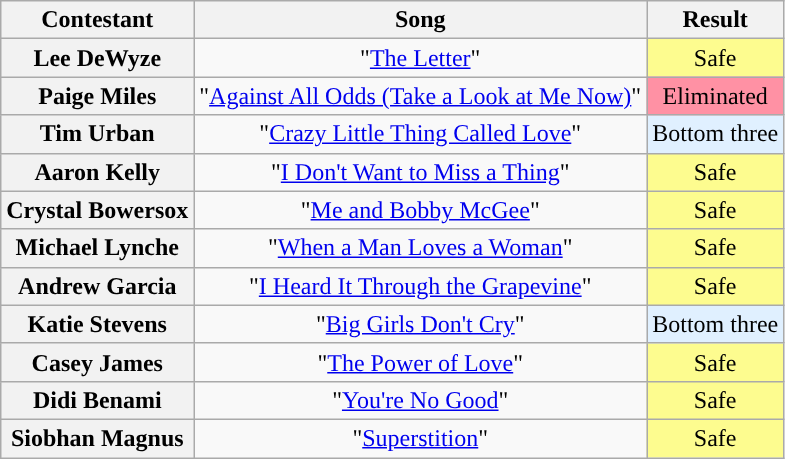<table class="wikitable unsortable" style="text-align:center;">
<tr>
<th scope="col">Contestant</th>
<th scope="col">Song</th>
<th scope="col">Result</th>
</tr>
<tr>
<th scope="row">Lee DeWyze</th>
<td>"<a href='#'>The Letter</a>"</td>
<td style="background:#FDFC8F">Safe</td>
</tr>
<tr>
<th scope="row">Paige Miles</th>
<td>"<a href='#'>Against All Odds (Take a Look at Me Now)</a>"</td>
<td bgcolor="FF91A4">Eliminated</td>
</tr>
<tr>
<th scope="row">Tim Urban</th>
<td>"<a href='#'>Crazy Little Thing Called Love</a>"</td>
<td bgcolor="E0F0FF">Bottom three</td>
</tr>
<tr>
<th scope="row">Aaron Kelly</th>
<td>"<a href='#'>I Don't Want to Miss a Thing</a>"</td>
<td style="background:#FDFC8F">Safe</td>
</tr>
<tr>
<th scope="row">Crystal Bowersox</th>
<td>"<a href='#'>Me and Bobby McGee</a>"</td>
<td style="background:#FDFC8F">Safe</td>
</tr>
<tr>
<th scope="row">Michael Lynche</th>
<td>"<a href='#'>When a Man Loves a Woman</a>"</td>
<td style="background:#FDFC8F">Safe</td>
</tr>
<tr>
<th scope="row">Andrew Garcia</th>
<td>"<a href='#'>I Heard It Through the Grapevine</a>"</td>
<td style="background:#FDFC8F">Safe</td>
</tr>
<tr>
<th scope="row">Katie Stevens</th>
<td>"<a href='#'>Big Girls Don't Cry</a>"</td>
<td bgcolor="E0F0FF">Bottom three</td>
</tr>
<tr>
<th scope="row">Casey James</th>
<td>"<a href='#'>The Power of Love</a>"</td>
<td style="background:#FDFC8F">Safe</td>
</tr>
<tr>
<th scope="row">Didi Benami</th>
<td>"<a href='#'>You're No Good</a>"</td>
<td style="background:#FDFC8F">Safe</td>
</tr>
<tr>
<th scope="row">Siobhan Magnus</th>
<td>"<a href='#'>Superstition</a>"</td>
<td style="background:#FDFC8F">Safe</td>
</tr>
</table>
